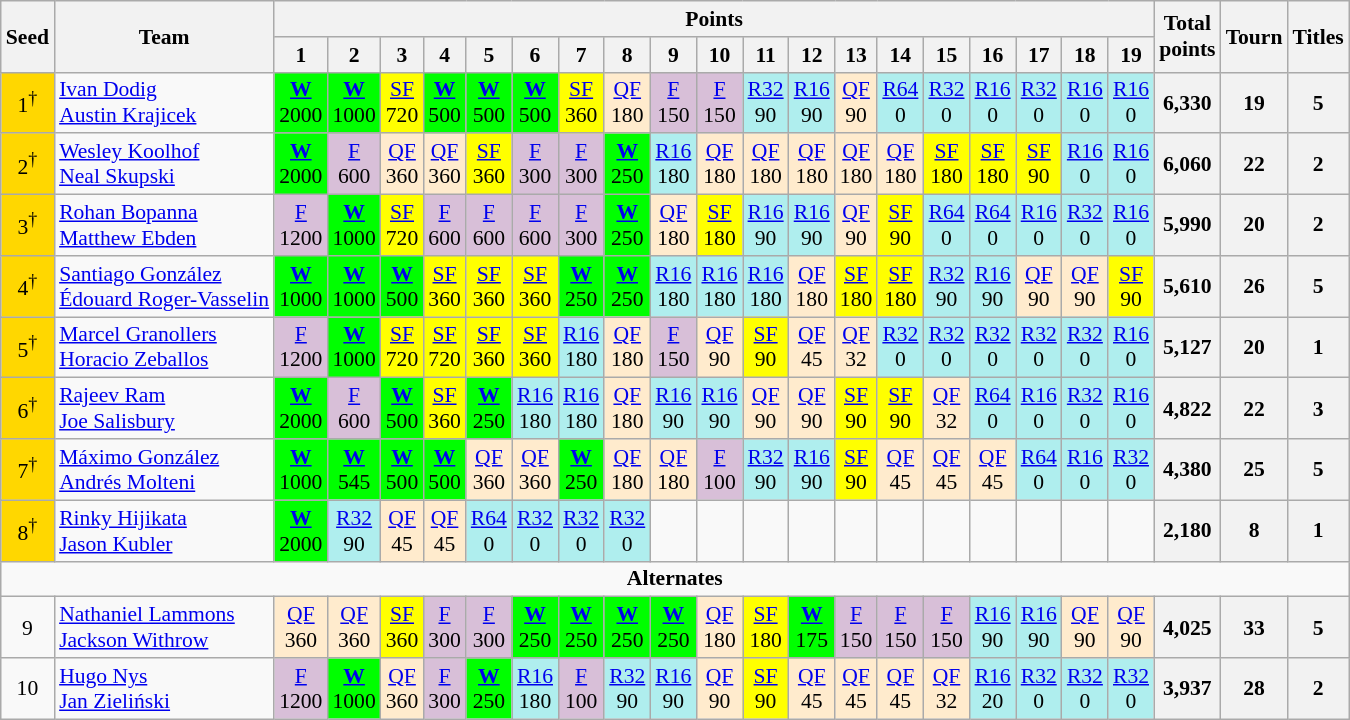<table class="wikitable nowrap" style=font-size:90%;text-align:center>
<tr>
<th rowspan=2>Seed</th>
<th rowspan=2>Team</th>
<th colspan=19>Points</th>
<th rowspan=2>Total<br>points</th>
<th rowspan=2>Tourn</th>
<th rowspan=2>Titles</th>
</tr>
<tr>
<th>1</th>
<th>2</th>
<th>3</th>
<th>4</th>
<th>5</th>
<th>6</th>
<th>7</th>
<th>8</th>
<th>9</th>
<th>10</th>
<th>11</th>
<th>12</th>
<th>13</th>
<th>14</th>
<th>15</th>
<th>16</th>
<th>17</th>
<th>18</th>
<th>19</th>
</tr>
<tr>
<td bgcolor="gold">1<sup>†</sup></td>
<td align="left"> <a href='#'>Ivan Dodig</a><br> <a href='#'>Austin Krajicek</a></td>
<td bgcolor="lime"><a href='#'><strong>W</strong></a><br>2000</td>
<td bgcolor="lime"><a href='#'><strong>W</strong></a><br>1000</td>
<td bgcolor="yellow"><a href='#'>SF</a><br>720</td>
<td bgcolor="lime"><a href='#'><strong>W</strong></a><br>500</td>
<td bgcolor="lime"><a href='#'><strong>W</strong></a><br>500</td>
<td bgcolor="lime"><a href='#'><strong>W</strong></a><br>500</td>
<td bgcolor="yellow"><a href='#'>SF</a><br>360</td>
<td bgcolor="ffebcd"><a href='#'>QF</a><br>180</td>
<td bgcolor="thistle"><a href='#'>F</a><br>150</td>
<td bgcolor="thistle"><a href='#'>F</a><br>150</td>
<td bgcolor="afeeee"><a href='#'>R32</a><br>90</td>
<td bgcolor="afeeee"><a href='#'>R16</a><br>90</td>
<td bgcolor="ffebcd"><a href='#'>QF</a><br>90</td>
<td bgcolor="afeeee"><a href='#'>R64</a><br>0</td>
<td bgcolor="afeeee"><a href='#'>R32</a><br>0</td>
<td bgcolor="afeeee"><a href='#'>R16</a><br>0</td>
<td bgcolor="afeeee"><a href='#'>R32</a><br>0</td>
<td bgcolor="afeeee"><a href='#'>R16</a><br>0</td>
<td bgcolor="afeeee"><a href='#'>R16</a><br>0</td>
<th>6,330</th>
<th>19</th>
<th>5</th>
</tr>
<tr>
<td bgcolor="gold">2<sup>†</sup></td>
<td align="left"> <a href='#'>Wesley Koolhof</a> <br> <a href='#'>Neal Skupski</a></td>
<td bgcolor="lime"><a href='#'> <strong>W</strong></a><br>2000</td>
<td bgcolor="thistle"><a href='#'>F</a><br>600</td>
<td bgcolor="ffebcd"><a href='#'>QF</a><br>360</td>
<td bgcolor="ffebcd"><a href='#'>QF</a><br>360</td>
<td bgcolor="yellow"><a href='#'>SF</a><br>360</td>
<td bgcolor="thistle"><a href='#'>F</a><br>300</td>
<td bgcolor="thistle"><a href='#'>F</a><br>300</td>
<td bgcolor="lime"><a href='#'><strong>W</strong></a><br>250</td>
<td bgcolor="afeeee"><a href='#'>R16</a><br>180</td>
<td bgcolor="ffebcd"><a href='#'>QF</a><br>180</td>
<td bgcolor="ffebcd"><a href='#'>QF</a><br>180</td>
<td bgcolor="ffebcd"><a href='#'>QF</a><br>180</td>
<td bgcolor="ffebcd"><a href='#'>QF</a><br>180</td>
<td bgcolor="ffebcd"><a href='#'>QF</a><br>180</td>
<td bgcolor="yellow"><a href='#'>SF</a><br>180</td>
<td bgcolor="yellow"><a href='#'>SF</a><br>180</td>
<td bgcolor="yellow"><a href='#'>SF</a><br>90</td>
<td bgcolor="afeeee"><a href='#'>R16</a><br>0</td>
<td bgcolor="afeeee"><a href='#'>R16</a><br>0</td>
<th>6,060</th>
<th>22</th>
<th>2</th>
</tr>
<tr>
<td bgcolor="gold">3<sup>†</sup></td>
<td align="left"> <a href='#'>Rohan Bopanna</a><br> <a href='#'>Matthew Ebden</a></td>
<td bgcolor="thistle"><a href='#'>F</a><br>1200</td>
<td bgcolor="lime"><a href='#'><strong>W</strong></a><br>1000</td>
<td bgcolor="yellow"><a href='#'>SF</a><br>720</td>
<td bgcolor="thistle"><a href='#'>F</a><br>600</td>
<td bgcolor="thistle"><a href='#'>F</a><br>600</td>
<td bgcolor="thistle"><a href='#'>F</a><br>600</td>
<td bgcolor="thistle"><a href='#'>F</a><br>300</td>
<td bgcolor="lime"><a href='#'><strong>W</strong></a><br>250</td>
<td bgcolor="ffebcd"><a href='#'>QF</a><br>180</td>
<td bgcolor="yellow"><a href='#'>SF</a><br>180</td>
<td bgcolor="afeeee"><a href='#'>R16</a><br>90</td>
<td bgcolor="afeeee"><a href='#'>R16</a><br>90</td>
<td bgcolor="ffebcd"><a href='#'>QF</a><br>90</td>
<td bgcolor="yellow"><a href='#'>SF</a><br>90</td>
<td bgcolor="afeeee"><a href='#'>R64</a><br>0</td>
<td bgcolor="afeeee"><a href='#'>R64</a><br>0</td>
<td bgcolor="afeeee"><a href='#'>R16</a><br>0</td>
<td bgcolor="afeeee"><a href='#'>R32</a><br>0</td>
<td bgcolor="afeeee"><a href='#'>R16</a><br>0</td>
<th>5,990</th>
<th>20</th>
<th>2</th>
</tr>
<tr>
<td bgcolor="gold">4<sup>†</sup></td>
<td align="left"> <a href='#'>Santiago González</a><br> <a href='#'>Édouard Roger-Vasselin</a></td>
<td bgcolor="lime"><a href='#'><strong>W</strong></a><br>1000</td>
<td bgcolor="lime"><a href='#'><strong>W</strong></a><br>1000</td>
<td bgcolor="lime"><a href='#'><strong>W</strong></a><br>500</td>
<td bgcolor="yellow"><a href='#'>SF</a><br>360</td>
<td bgcolor="yellow"><a href='#'>SF</a><br>360</td>
<td bgcolor="yellow"><a href='#'>SF</a><br>360</td>
<td bgcolor="lime"><a href='#'><strong>W</strong></a><br>250</td>
<td bgcolor="lime"><a href='#'><strong>W</strong></a><br>250</td>
<td bgcolor="afeeee"><a href='#'>R16</a><br>180</td>
<td bgcolor="afeeee"><a href='#'>R16</a><br>180</td>
<td bgcolor="afeeee"><a href='#'>R16</a><br>180</td>
<td bgcolor="ffebcd"><a href='#'>QF</a><br>180</td>
<td bgcolor="yellow"><a href='#'>SF</a><br>180</td>
<td bgcolor="yellow"><a href='#'>SF</a><br>180</td>
<td bgcolor="afeeee"><a href='#'>R32</a><br>90</td>
<td bgcolor="afeeee"><a href='#'>R16</a><br>90</td>
<td bgcolor="ffebcd"><a href='#'>QF</a><br>90</td>
<td bgcolor="ffebcd"><a href='#'>QF</a><br>90</td>
<td bgcolor="yellow"><a href='#'>SF</a><br>90</td>
<th>5,610</th>
<th>26</th>
<th>5</th>
</tr>
<tr>
<td bgcolor="gold">5<sup>†</sup></td>
<td align="left"> <a href='#'>Marcel Granollers</a><br> <a href='#'>Horacio Zeballos</a></td>
<td bgcolor="thistle"><a href='#'>F</a><br>1200</td>
<td bgcolor="lime"><a href='#'><strong>W</strong></a><br>1000</td>
<td bgcolor="yellow"><a href='#'>SF</a><br>720</td>
<td bgcolor="yellow"><a href='#'>SF</a><br>720</td>
<td bgcolor="yellow"><a href='#'>SF</a><br>360</td>
<td bgcolor="yellow"><a href='#'>SF</a><br>360</td>
<td bgcolor="afeeee"><a href='#'>R16</a><br>180</td>
<td bgcolor="ffebcd"><a href='#'>QF</a><br>180</td>
<td bgcolor="thistle"><a href='#'>F</a><br>150</td>
<td bgcolor="ffebcd"><a href='#'>QF</a><br>90</td>
<td bgcolor="yellow"><a href='#'>SF</a><br>90</td>
<td bgcolor="ffebcd"><a href='#'>QF</a><br>45</td>
<td bgcolor="ffebcd"><a href='#'>QF</a><br>32</td>
<td bgcolor="afeeee"><a href='#'>R32</a><br>0</td>
<td bgcolor="afeeee"><a href='#'>R32</a><br>0</td>
<td bgcolor="afeeee"><a href='#'>R32</a><br>0</td>
<td bgcolor="afeeee"><a href='#'>R32</a><br>0</td>
<td bgcolor="afeeee"><a href='#'>R32</a><br>0</td>
<td bgcolor="afeeee"><a href='#'>R16</a><br>0</td>
<th>5,127</th>
<th>20</th>
<th>1</th>
</tr>
<tr>
<td bgcolor="gold">6<sup>†</sup></td>
<td align="left"> <a href='#'>Rajeev Ram</a><br> <a href='#'>Joe Salisbury</a></td>
<td bgcolor="lime"><a href='#'><strong>W</strong></a><br>2000</td>
<td bgcolor="thistle"><a href='#'>F</a><br>600</td>
<td bgcolor="lime"><a href='#'><strong>W</strong></a><br>500</td>
<td bgcolor="yellow"><a href='#'>SF</a><br>360</td>
<td bgcolor="lime"><a href='#'><strong>W</strong></a><br>250</td>
<td bgcolor="afeeee"><a href='#'>R16</a><br>180</td>
<td bgcolor="afeeee"><a href='#'>R16</a><br>180</td>
<td bgcolor="ffebcd"><a href='#'>QF</a><br>180</td>
<td bgcolor="afeeee"><a href='#'>R16</a><br>90</td>
<td bgcolor="afeeee"><a href='#'>R16</a><br>90</td>
<td bgcolor="ffebcd"><a href='#'>QF</a><br>90</td>
<td bgcolor="ffebcd"><a href='#'>QF</a><br>90</td>
<td bgcolor="yellow"><a href='#'>SF</a><br>90</td>
<td bgcolor="yellow"><a href='#'>SF</a><br>90</td>
<td bgcolor="ffebcd"><a href='#'>QF</a><br>32</td>
<td bgcolor="afeeee"><a href='#'>R64</a><br>0</td>
<td bgcolor="afeeee"><a href='#'>R16</a><br>0</td>
<td bgcolor="afeeee"><a href='#'>R32</a><br>0</td>
<td bgcolor="afeeee"><a href='#'>R16</a><br>0</td>
<th>4,822</th>
<th>22</th>
<th>3</th>
</tr>
<tr>
<td bgcolor="gold">7<sup>†</sup></td>
<td align="left"> <a href='#'>Máximo González</a><br> <a href='#'>Andrés Molteni</a></td>
<td bgcolor="lime"><a href='#'><strong>W</strong></a><br>1000</td>
<td bgcolor="lime"><a href='#'><strong>W</strong></a><br>545</td>
<td bgcolor="lime"><a href='#'><strong>W</strong></a><br>500</td>
<td bgcolor="lime"><a href='#'><strong>W</strong></a><br>500</td>
<td bgcolor="ffebcd"><a href='#'>QF</a><br>360</td>
<td bgcolor="ffebcd"><a href='#'>QF</a><br>360</td>
<td bgcolor="lime"><a href='#'><strong>W</strong></a><br>250</td>
<td bgcolor="ffebcd"><a href='#'>QF</a><br>180</td>
<td bgcolor="ffebcd"><a href='#'>QF</a><br>180</td>
<td bgcolor="thistle"><a href='#'>F</a><br>100</td>
<td bgcolor="afeeee"><a href='#'>R32</a><br>90</td>
<td bgcolor="afeeee"><a href='#'>R16</a><br>90</td>
<td bgcolor="yellow"><a href='#'>SF</a><br>90</td>
<td bgcolor="ffebcd"><a href='#'>QF</a><br>45</td>
<td bgcolor="ffebcd"><a href='#'>QF</a><br>45</td>
<td bgcolor="ffebcd"><a href='#'>QF</a><br>45</td>
<td bgcolor="afeeee"><a href='#'>R64</a><br>0</td>
<td bgcolor="afeeee"><a href='#'>R16</a><br>0</td>
<td bgcolor="afeeee"><a href='#'>R32</a><br>0</td>
<th>4,380</th>
<th>25</th>
<th>5</th>
</tr>
<tr>
<td bgcolor="gold">8<sup>†</sup></td>
<td align="left"> <a href='#'>Rinky Hijikata</a><br> <a href='#'>Jason Kubler</a></td>
<td bgcolor="lime"><a href='#'><strong>W</strong></a><br>2000</td>
<td bgcolor="afeeee"><a href='#'>R32</a><br>90</td>
<td bgcolor="ffebcd"><a href='#'>QF</a><br>45</td>
<td bgcolor="ffebcd"><a href='#'>QF</a><br>45</td>
<td bgcolor="afeeee"><a href='#'>R64</a><br>0</td>
<td bgcolor="afeeee"><a href='#'>R32</a><br>0</td>
<td bgcolor="afeeee"><a href='#'>R32</a><br>0</td>
<td bgcolor="afeeee"><a href='#'>R32</a><br>0</td>
<td></td>
<td></td>
<td></td>
<td></td>
<td></td>
<td></td>
<td></td>
<td></td>
<td></td>
<td></td>
<td></td>
<th>2,180</th>
<th>8</th>
<th>1</th>
</tr>
<tr>
<td colspan="24"><strong>Alternates</strong></td>
</tr>
<tr>
<td>9</td>
<td align="left"> <a href='#'>Nathaniel Lammons</a><br> <a href='#'>Jackson Withrow</a></td>
<td bgcolor="ffebcd"><a href='#'>QF</a><br>360</td>
<td bgcolor="ffebcd"><a href='#'>QF</a><br>360</td>
<td bgcolor="yellow"><a href='#'>SF</a><br>360</td>
<td bgcolor="thistle"><a href='#'>F</a><br>300</td>
<td bgcolor="thistle"><a href='#'>F</a><br>300</td>
<td bgcolor="lime"><a href='#'><strong>W</strong></a><br>250</td>
<td bgcolor="lime"><a href='#'><strong>W</strong></a><br>250</td>
<td bgcolor="lime"><a href='#'><strong>W</strong></a><br>250</td>
<td bgcolor="lime"><a href='#'><strong>W</strong></a><br>250</td>
<td bgcolor="ffebcd"><a href='#'>QF</a><br>180</td>
<td bgcolor="yellow"><a href='#'>SF</a><br>180</td>
<td bgcolor="lime"><a href='#'><strong>W</strong></a><br>175</td>
<td bgcolor="thistle"><a href='#'>F</a><br>150</td>
<td bgcolor="thistle"><a href='#'>F</a><br>150</td>
<td bgcolor="thistle"><a href='#'>F</a><br>150</td>
<td bgcolor="afeeee"><a href='#'>R16</a><br>90</td>
<td bgcolor="afeeee"><a href='#'>R16</a><br>90</td>
<td bgcolor="ffebcd"><a href='#'>QF</a><br>90</td>
<td bgcolor="ffebcd"><a href='#'>QF</a><br>90</td>
<th>4,025</th>
<th>33</th>
<th>5</th>
</tr>
<tr>
<td>10</td>
<td align="left"> <a href='#'>Hugo Nys</a><br> <a href='#'>Jan Zieliński</a></td>
<td bgcolor="thistle"><a href='#'>F</a><br>1200</td>
<td bgcolor="lime"><a href='#'><strong>W</strong></a><br>1000</td>
<td bgcolor="ffebcd"><a href='#'>QF</a><br>360</td>
<td bgcolor="thistle"><a href='#'>F</a><br>300</td>
<td bgcolor="lime"><a href='#'><strong>W</strong></a><br>250</td>
<td bgcolor="afeeee"><a href='#'>R16</a><br>180</td>
<td bgcolor="thistle"><a href='#'>F</a><br>100</td>
<td bgcolor="afeeee"><a href='#'>R32</a><br>90</td>
<td bgcolor="afeeee"><a href='#'>R16</a><br>90</td>
<td bgcolor="ffebcd"><a href='#'>QF</a><br>90</td>
<td bgcolor="yellow"><a href='#'>SF</a><br>90</td>
<td bgcolor="ffebcd"><a href='#'>QF</a><br>45</td>
<td bgcolor="ffebcd"><a href='#'>QF</a><br>45</td>
<td bgcolor="ffebcd"><a href='#'>QF</a><br>45</td>
<td bgcolor="ffebcd"><a href='#'>QF</a><br>32</td>
<td bgcolor="afeeee"><a href='#'>R16</a><br>20</td>
<td bgcolor="afeeee"><a href='#'>R32</a><br>0</td>
<td bgcolor="afeeee"><a href='#'>R32</a><br>0</td>
<td bgcolor="afeeee"><a href='#'>R32</a><br>0</td>
<th>3,937</th>
<th>28</th>
<th>2</th>
</tr>
</table>
